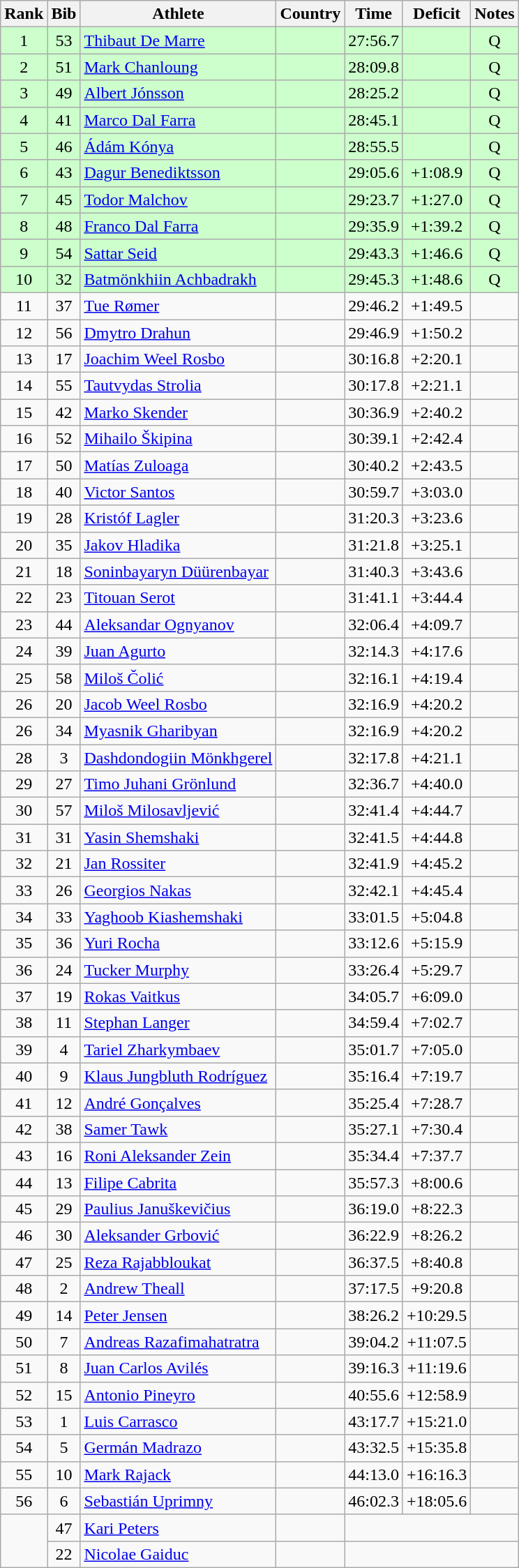<table class="wikitable sortable" style="text-align:center">
<tr>
<th>Rank</th>
<th>Bib</th>
<th>Athlete</th>
<th>Country</th>
<th>Time</th>
<th>Deficit</th>
<th>Notes</th>
</tr>
<tr bgcolor=ccffcc>
<td>1</td>
<td>53</td>
<td align=left><a href='#'>Thibaut De Marre</a></td>
<td align=left></td>
<td>27:56.7</td>
<td></td>
<td>Q</td>
</tr>
<tr bgcolor=ccffcc>
<td>2</td>
<td>51</td>
<td align=left><a href='#'>Mark Chanloung</a></td>
<td align=left></td>
<td>28:09.8</td>
<td></td>
<td>Q</td>
</tr>
<tr bgcolor=ccffcc>
<td>3</td>
<td>49</td>
<td align=left><a href='#'>Albert Jónsson</a></td>
<td align=left></td>
<td>28:25.2</td>
<td></td>
<td>Q</td>
</tr>
<tr bgcolor=ccffcc>
<td>4</td>
<td>41</td>
<td align=left><a href='#'>Marco Dal Farra</a></td>
<td align=left></td>
<td>28:45.1</td>
<td></td>
<td>Q</td>
</tr>
<tr bgcolor=ccffcc>
<td>5</td>
<td>46</td>
<td align=left><a href='#'>Ádám Kónya</a></td>
<td align=left></td>
<td>28:55.5</td>
<td></td>
<td>Q</td>
</tr>
<tr bgcolor=ccffcc>
<td>6</td>
<td>43</td>
<td align=left><a href='#'>Dagur Benediktsson</a></td>
<td align=left></td>
<td>29:05.6</td>
<td>+1:08.9</td>
<td>Q</td>
</tr>
<tr bgcolor=ccffcc>
<td>7</td>
<td>45</td>
<td align=left><a href='#'>Todor Malchov</a></td>
<td align=left></td>
<td>29:23.7</td>
<td>+1:27.0</td>
<td>Q</td>
</tr>
<tr bgcolor=ccffcc>
<td>8</td>
<td>48</td>
<td align=left><a href='#'>Franco Dal Farra</a></td>
<td align=left></td>
<td>29:35.9</td>
<td>+1:39.2</td>
<td>Q</td>
</tr>
<tr bgcolor=ccffcc>
<td>9</td>
<td>54</td>
<td align=left><a href='#'>Sattar Seid</a></td>
<td align=left></td>
<td>29:43.3</td>
<td>+1:46.6</td>
<td>Q</td>
</tr>
<tr bgcolor=ccffcc>
<td>10</td>
<td>32</td>
<td align=left><a href='#'>Batmönkhiin Achbadrakh</a></td>
<td align=left></td>
<td>29:45.3</td>
<td>+1:48.6</td>
<td>Q</td>
</tr>
<tr>
<td>11</td>
<td>37</td>
<td align=left><a href='#'>Tue Rømer</a></td>
<td align=left></td>
<td>29:46.2</td>
<td>+1:49.5</td>
<td></td>
</tr>
<tr>
<td>12</td>
<td>56</td>
<td align=left><a href='#'>Dmytro Drahun</a></td>
<td align=left></td>
<td>29:46.9</td>
<td>+1:50.2</td>
<td></td>
</tr>
<tr>
<td>13</td>
<td>17</td>
<td align=left><a href='#'>Joachim Weel Rosbo</a></td>
<td align=left></td>
<td>30:16.8</td>
<td>+2:20.1</td>
<td></td>
</tr>
<tr>
<td>14</td>
<td>55</td>
<td align=left><a href='#'>Tautvydas Strolia</a></td>
<td align=left></td>
<td>30:17.8</td>
<td>+2:21.1</td>
<td></td>
</tr>
<tr>
<td>15</td>
<td>42</td>
<td align=left><a href='#'>Marko Skender</a></td>
<td align=left></td>
<td>30:36.9</td>
<td>+2:40.2</td>
<td></td>
</tr>
<tr>
<td>16</td>
<td>52</td>
<td align=left><a href='#'>Mihailo Škipina</a></td>
<td align=left></td>
<td>30:39.1</td>
<td>+2:42.4</td>
<td></td>
</tr>
<tr>
<td>17</td>
<td>50</td>
<td align=left><a href='#'>Matías Zuloaga</a></td>
<td align=left></td>
<td>30:40.2</td>
<td>+2:43.5</td>
<td></td>
</tr>
<tr>
<td>18</td>
<td>40</td>
<td align=left><a href='#'>Victor Santos</a></td>
<td align=left></td>
<td>30:59.7</td>
<td>+3:03.0</td>
<td></td>
</tr>
<tr>
<td>19</td>
<td>28</td>
<td align=left><a href='#'>Kristóf Lagler</a></td>
<td align=left></td>
<td>31:20.3</td>
<td>+3:23.6</td>
<td></td>
</tr>
<tr>
<td>20</td>
<td>35</td>
<td align=left><a href='#'>Jakov Hladika</a></td>
<td align=left></td>
<td>31:21.8</td>
<td>+3:25.1</td>
<td></td>
</tr>
<tr>
<td>21</td>
<td>18</td>
<td align=left><a href='#'>Soninbayaryn Düürenbayar</a></td>
<td align=left></td>
<td>31:40.3</td>
<td>+3:43.6</td>
<td></td>
</tr>
<tr>
<td>22</td>
<td>23</td>
<td align=left><a href='#'>Titouan Serot</a></td>
<td align=left></td>
<td>31:41.1</td>
<td>+3:44.4</td>
<td></td>
</tr>
<tr>
<td>23</td>
<td>44</td>
<td align=left><a href='#'>Aleksandar Ognyanov</a></td>
<td align=left></td>
<td>32:06.4</td>
<td>+4:09.7</td>
<td></td>
</tr>
<tr>
<td>24</td>
<td>39</td>
<td align=left><a href='#'>Juan Agurto</a></td>
<td align=left></td>
<td>32:14.3</td>
<td>+4:17.6</td>
<td></td>
</tr>
<tr>
<td>25</td>
<td>58</td>
<td align=left><a href='#'>Miloš Čolić</a></td>
<td align=left></td>
<td>32:16.1</td>
<td>+4:19.4</td>
<td></td>
</tr>
<tr>
<td>26</td>
<td>20</td>
<td align=left><a href='#'>Jacob Weel Rosbo</a></td>
<td align=left></td>
<td>32:16.9</td>
<td>+4:20.2</td>
<td></td>
</tr>
<tr>
<td>26</td>
<td>34</td>
<td align=left><a href='#'>Myasnik Gharibyan</a></td>
<td align=left></td>
<td>32:16.9</td>
<td>+4:20.2</td>
<td></td>
</tr>
<tr>
<td>28</td>
<td>3</td>
<td align=left><a href='#'>Dashdondogiin Mönkhgerel</a></td>
<td align=left></td>
<td>32:17.8</td>
<td>+4:21.1</td>
<td></td>
</tr>
<tr>
<td>29</td>
<td>27</td>
<td align=left><a href='#'>Timo Juhani Grönlund</a></td>
<td align=left></td>
<td>32:36.7</td>
<td>+4:40.0</td>
<td></td>
</tr>
<tr>
<td>30</td>
<td>57</td>
<td align=left><a href='#'>Miloš Milosavljević</a></td>
<td align=left></td>
<td>32:41.4</td>
<td>+4:44.7</td>
<td></td>
</tr>
<tr>
<td>31</td>
<td>31</td>
<td align=left><a href='#'>Yasin Shemshaki</a></td>
<td align=left></td>
<td>32:41.5</td>
<td>+4:44.8</td>
<td></td>
</tr>
<tr>
<td>32</td>
<td>21</td>
<td align=left><a href='#'>Jan Rossiter</a></td>
<td align=left></td>
<td>32:41.9</td>
<td>+4:45.2</td>
<td></td>
</tr>
<tr>
<td>33</td>
<td>26</td>
<td align=left><a href='#'>Georgios Nakas</a></td>
<td align=left></td>
<td>32:42.1</td>
<td>+4:45.4</td>
<td></td>
</tr>
<tr>
<td>34</td>
<td>33</td>
<td align=left><a href='#'>Yaghoob Kiashemshaki</a></td>
<td align=left></td>
<td>33:01.5</td>
<td>+5:04.8</td>
<td></td>
</tr>
<tr>
<td>35</td>
<td>36</td>
<td align=left><a href='#'>Yuri Rocha</a></td>
<td align=left></td>
<td>33:12.6</td>
<td>+5:15.9</td>
<td></td>
</tr>
<tr>
<td>36</td>
<td>24</td>
<td align=left><a href='#'>Tucker Murphy</a></td>
<td align=left></td>
<td>33:26.4</td>
<td>+5:29.7</td>
<td></td>
</tr>
<tr>
<td>37</td>
<td>19</td>
<td align=left><a href='#'>Rokas Vaitkus</a></td>
<td align=left></td>
<td>34:05.7</td>
<td>+6:09.0</td>
<td></td>
</tr>
<tr>
<td>38</td>
<td>11</td>
<td align=left><a href='#'>Stephan Langer</a></td>
<td align=left></td>
<td>34:59.4</td>
<td>+7:02.7</td>
<td></td>
</tr>
<tr>
<td>39</td>
<td>4</td>
<td align=left><a href='#'>Tariel Zharkymbaev</a></td>
<td align=left></td>
<td>35:01.7</td>
<td>+7:05.0</td>
<td></td>
</tr>
<tr>
<td>40</td>
<td>9</td>
<td align=left><a href='#'>Klaus Jungbluth Rodríguez</a></td>
<td align=left></td>
<td>35:16.4</td>
<td>+7:19.7</td>
<td></td>
</tr>
<tr>
<td>41</td>
<td>12</td>
<td align=left><a href='#'>André Gonçalves</a></td>
<td align=left></td>
<td>35:25.4</td>
<td>+7:28.7</td>
<td></td>
</tr>
<tr>
<td>42</td>
<td>38</td>
<td align=left><a href='#'>Samer Tawk</a></td>
<td align=left></td>
<td>35:27.1</td>
<td>+7:30.4</td>
<td></td>
</tr>
<tr>
<td>43</td>
<td>16</td>
<td align=left><a href='#'>Roni Aleksander Zein</a></td>
<td align=left></td>
<td>35:34.4</td>
<td>+7:37.7</td>
<td></td>
</tr>
<tr>
<td>44</td>
<td>13</td>
<td align=left><a href='#'>Filipe Cabrita</a></td>
<td align=left></td>
<td>35:57.3</td>
<td>+8:00.6</td>
<td></td>
</tr>
<tr>
<td>45</td>
<td>29</td>
<td align=left><a href='#'>Paulius Januškevičius</a></td>
<td align=left></td>
<td>36:19.0</td>
<td>+8:22.3</td>
<td></td>
</tr>
<tr>
<td>46</td>
<td>30</td>
<td align=left><a href='#'>Aleksander Grbović</a></td>
<td align=left></td>
<td>36:22.9</td>
<td>+8:26.2</td>
<td></td>
</tr>
<tr>
<td>47</td>
<td>25</td>
<td align=left><a href='#'>Reza Rajabbloukat</a></td>
<td align=left></td>
<td>36:37.5</td>
<td>+8:40.8</td>
<td></td>
</tr>
<tr>
<td>48</td>
<td>2</td>
<td align=left><a href='#'>Andrew Theall</a></td>
<td align=left></td>
<td>37:17.5</td>
<td>+9:20.8</td>
<td></td>
</tr>
<tr>
<td>49</td>
<td>14</td>
<td align=left><a href='#'>Peter Jensen</a></td>
<td align=left></td>
<td>38:26.2</td>
<td>+10:29.5</td>
<td></td>
</tr>
<tr>
<td>50</td>
<td>7</td>
<td align=left><a href='#'>Andreas Razafimahatratra</a></td>
<td align=left></td>
<td>39:04.2</td>
<td>+11:07.5</td>
<td></td>
</tr>
<tr>
<td>51</td>
<td>8</td>
<td align=left><a href='#'>Juan Carlos Avilés</a></td>
<td align=left></td>
<td>39:16.3</td>
<td>+11:19.6</td>
<td></td>
</tr>
<tr>
<td>52</td>
<td>15</td>
<td align=left><a href='#'>Antonio Pineyro</a></td>
<td align=left></td>
<td>40:55.6</td>
<td>+12:58.9</td>
<td></td>
</tr>
<tr>
<td>53</td>
<td>1</td>
<td align=left><a href='#'>Luis Carrasco</a></td>
<td align=left></td>
<td>43:17.7</td>
<td>+15:21.0</td>
<td></td>
</tr>
<tr>
<td>54</td>
<td>5</td>
<td align=left><a href='#'>Germán Madrazo</a></td>
<td align=left></td>
<td>43:32.5</td>
<td>+15:35.8</td>
<td></td>
</tr>
<tr>
<td>55</td>
<td>10</td>
<td align=left><a href='#'>Mark Rajack</a></td>
<td align=left></td>
<td>44:13.0</td>
<td>+16:16.3</td>
<td></td>
</tr>
<tr>
<td>56</td>
<td>6</td>
<td align=left><a href='#'>Sebastián Uprimny</a></td>
<td align=left></td>
<td>46:02.3</td>
<td>+18:05.6</td>
<td></td>
</tr>
<tr>
<td rowspan=2></td>
<td>47</td>
<td align=left><a href='#'>Kari Peters</a></td>
<td align=left></td>
<td colspan=3></td>
</tr>
<tr>
<td>22</td>
<td align=left><a href='#'>Nicolae Gaiduc</a></td>
<td align=left></td>
<td colspan=3></td>
</tr>
</table>
